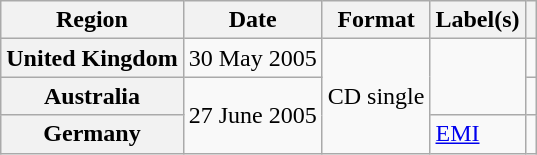<table class="wikitable plainrowheaders">
<tr>
<th scope="col">Region</th>
<th scope="col">Date</th>
<th scope="col">Format</th>
<th scope="col">Label(s)</th>
<th scope="col"></th>
</tr>
<tr>
<th scope="row">United Kingdom</th>
<td>30 May 2005</td>
<td rowspan="3">CD single</td>
<td rowspan="2"></td>
<td align="center"></td>
</tr>
<tr>
<th scope="row">Australia</th>
<td rowspan="2">27 June 2005</td>
<td align="center"></td>
</tr>
<tr>
<th scope="row">Germany</th>
<td><a href='#'>EMI</a></td>
<td align="center"></td>
</tr>
</table>
